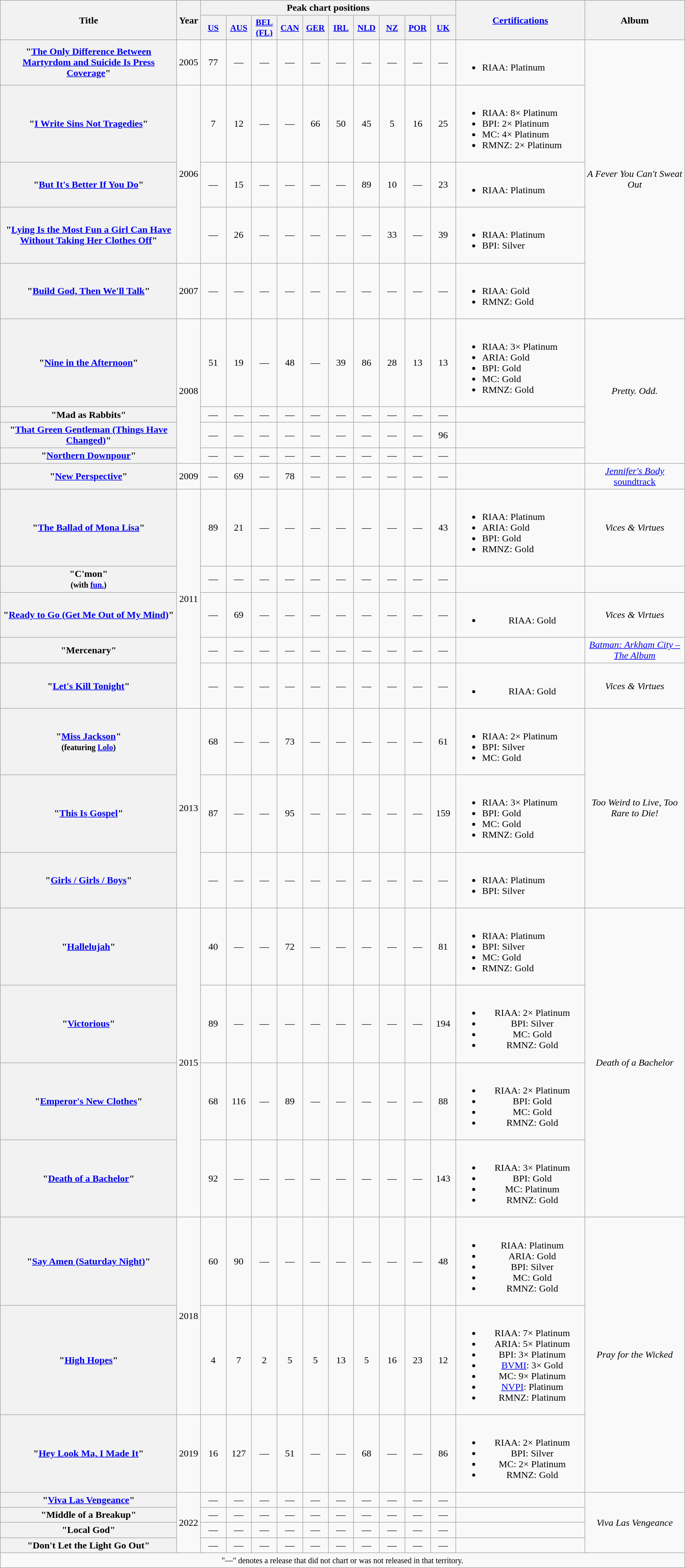<table class="wikitable plainrowheaders" style="text-align:center;">
<tr>
<th scope="col" rowspan="2" style="width:18em;">Title</th>
<th scope="col" rowspan="2" style="width:1em;">Year</th>
<th scope="col" colspan="10">Peak chart positions</th>
<th scope="col" rowspan="2" style="width:13em;"><a href='#'>Certifications</a></th>
<th scope="col" rowspan="2" style="width:10em;">Album</th>
</tr>
<tr>
<th scope="col" style="width:2.5em;font-size:90%;"><a href='#'>US</a><br></th>
<th scope="col" style="width:2.5em;font-size:90%;"><a href='#'>AUS</a><br></th>
<th scope="col" style="width:2.5em;font-size:90%;"><a href='#'>BEL<br>(FL)</a><br></th>
<th scope="col" style="width:2.5em;font-size:90%;"><a href='#'>CAN</a><br></th>
<th scope="col" style="width:2.5em;font-size:90%;"><a href='#'>GER</a><br></th>
<th scope="col" style="width:2.5em;font-size:90%;"><a href='#'>IRL</a><br></th>
<th scope="col" style="width:2.5em;font-size:90%;"><a href='#'>NLD</a><br></th>
<th scope="col" style="width:2.5em;font-size:90%;"><a href='#'>NZ</a><br></th>
<th scope="col" style="width:2.5em;font-size:90%;"><a href='#'>POR</a><br></th>
<th scope="col" style="width:2.5em;font-size:90%;"><a href='#'>UK</a><br></th>
</tr>
<tr>
<th scope="row">"<a href='#'>The Only Difference Between Martyrdom and Suicide Is Press Coverage</a>"</th>
<td>2005</td>
<td>77</td>
<td>—</td>
<td>—</td>
<td>—</td>
<td>—</td>
<td>—</td>
<td>—</td>
<td>—</td>
<td>—</td>
<td>—</td>
<td style="text-align:left"><br><ul><li>RIAA: Platinum</li></ul></td>
<td rowspan="5"><em>A Fever You Can't Sweat Out</em></td>
</tr>
<tr>
<th scope="row">"<a href='#'>I Write Sins Not Tragedies</a>"</th>
<td rowspan="3">2006</td>
<td>7</td>
<td>12</td>
<td>—</td>
<td>—</td>
<td>66</td>
<td>50</td>
<td>45</td>
<td>5</td>
<td>16</td>
<td>25</td>
<td style="text-align:left"><br><ul><li>RIAA: 8× Platinum</li><li>BPI: 2× Platinum</li><li>MC: 4× Platinum</li><li>RMNZ: 2× Platinum</li></ul></td>
</tr>
<tr>
<th scope="row">"<a href='#'>But It's Better If You Do</a>"</th>
<td>—</td>
<td>15</td>
<td>—</td>
<td>—</td>
<td>—</td>
<td>—</td>
<td>89</td>
<td>10</td>
<td>—</td>
<td>23</td>
<td style="text-align:left"><br><ul><li>RIAA: Platinum</li></ul></td>
</tr>
<tr>
<th scope="row">"<a href='#'>Lying Is the Most Fun a Girl Can Have Without Taking Her Clothes Off</a>"</th>
<td>—</td>
<td>26</td>
<td>—</td>
<td>—</td>
<td>—</td>
<td>—</td>
<td>—</td>
<td>33</td>
<td>—</td>
<td>39</td>
<td style="text-align:left"><br><ul><li>RIAA: Platinum</li><li>BPI: Silver</li></ul></td>
</tr>
<tr>
<th scope="row">"<a href='#'>Build God, Then We'll Talk</a>"</th>
<td>2007</td>
<td>—</td>
<td>—</td>
<td>—</td>
<td>—</td>
<td>—</td>
<td>—</td>
<td>—</td>
<td>—</td>
<td>—</td>
<td>—</td>
<td style="text-align:left"><br><ul><li>RIAA: Gold</li><li>RMNZ: Gold</li></ul></td>
</tr>
<tr>
<th scope="row">"<a href='#'>Nine in the Afternoon</a>"</th>
<td rowspan="4">2008</td>
<td>51</td>
<td>19</td>
<td>—</td>
<td>48</td>
<td>—</td>
<td>39</td>
<td>86</td>
<td>28</td>
<td>13</td>
<td>13</td>
<td style="text-align:left"><br><ul><li>RIAA: 3× Platinum</li><li>ARIA: Gold</li><li>BPI: Gold</li><li>MC: Gold</li><li>RMNZ: Gold</li></ul></td>
<td rowspan="4"><em>Pretty. Odd.</em></td>
</tr>
<tr>
<th scope="row">"Mad as Rabbits"</th>
<td>—</td>
<td>—</td>
<td>—</td>
<td>—</td>
<td>—</td>
<td>—</td>
<td>—</td>
<td>—</td>
<td>—</td>
<td>—</td>
<td></td>
</tr>
<tr>
<th scope="row">"<a href='#'>That Green Gentleman (Things Have Changed)</a>"</th>
<td>—</td>
<td>—</td>
<td>—</td>
<td>—</td>
<td>—</td>
<td>—</td>
<td>—</td>
<td>—</td>
<td>—</td>
<td>96</td>
<td></td>
</tr>
<tr>
<th scope="row">"<a href='#'>Northern Downpour</a>"</th>
<td>—</td>
<td>—</td>
<td>—</td>
<td>—</td>
<td>—</td>
<td>—</td>
<td>—</td>
<td>—</td>
<td>—</td>
<td>—</td>
<td></td>
</tr>
<tr>
<th scope="row">"<a href='#'>New Perspective</a>"</th>
<td>2009</td>
<td>—</td>
<td>69</td>
<td>—</td>
<td>78</td>
<td>—</td>
<td>—</td>
<td>—</td>
<td>—</td>
<td>—</td>
<td>—</td>
<td></td>
<td><a href='#'><em>Jennifer's Body</em> soundtrack</a></td>
</tr>
<tr>
<th scope="row">"<a href='#'>The Ballad of Mona Lisa</a>"</th>
<td rowspan="5">2011</td>
<td>89</td>
<td>21</td>
<td>—</td>
<td>—</td>
<td>—</td>
<td>—</td>
<td>—</td>
<td>—</td>
<td>—</td>
<td>43</td>
<td style="text-align:left"><br><ul><li>RIAA: Platinum</li><li>ARIA: Gold</li><li>BPI: Gold</li><li>RMNZ: Gold</li></ul></td>
<td><em>Vices & Virtues</em></td>
</tr>
<tr>
<th scope="row">"C'mon"<br><small>(with <a href='#'>fun.</a>)</small></th>
<td>—</td>
<td>—</td>
<td>—</td>
<td>—</td>
<td>—</td>
<td>—</td>
<td>—</td>
<td>—</td>
<td>—</td>
<td>—</td>
<td></td>
<td></td>
</tr>
<tr>
<th scope="row">"<a href='#'>Ready to Go (Get Me Out of My Mind)</a>"</th>
<td>—</td>
<td>69</td>
<td>—</td>
<td>—</td>
<td>—</td>
<td>—</td>
<td>—</td>
<td>—</td>
<td>—</td>
<td>—</td>
<td><br><ul><li>RIAA: Gold</li></ul></td>
<td><em>Vices & Virtues</em></td>
</tr>
<tr>
<th scope="row">"Mercenary"</th>
<td>—</td>
<td>—</td>
<td>—</td>
<td>—</td>
<td>—</td>
<td>—</td>
<td>—</td>
<td>—</td>
<td>—</td>
<td>—</td>
<td></td>
<td><em><a href='#'>Batman: Arkham City – The Album</a></em></td>
</tr>
<tr>
<th scope="row">"<a href='#'>Let's Kill Tonight</a>"</th>
<td>—</td>
<td>—</td>
<td>—</td>
<td>—</td>
<td>—</td>
<td>—</td>
<td>—</td>
<td>—</td>
<td>—</td>
<td>—</td>
<td><br><ul><li>RIAA: Gold</li></ul></td>
<td><em>Vices & Virtues</em></td>
</tr>
<tr>
<th scope="row">"<a href='#'>Miss Jackson</a>"<br><small>(featuring <a href='#'>Lolo</a>)</small></th>
<td rowspan="3">2013</td>
<td>68</td>
<td>—</td>
<td>—</td>
<td>73</td>
<td>—</td>
<td>—</td>
<td>—</td>
<td>—</td>
<td>—</td>
<td>61</td>
<td style="text-align:left"><br><ul><li>RIAA: 2× Platinum</li><li>BPI: Silver</li><li>MC: Gold</li></ul></td>
<td rowspan="3"><em>Too Weird to Live, Too Rare to Die!</em></td>
</tr>
<tr>
<th scope="row">"<a href='#'>This Is Gospel</a>"</th>
<td>87</td>
<td>—</td>
<td>—</td>
<td>95</td>
<td>—</td>
<td>—</td>
<td>—</td>
<td>—</td>
<td>—</td>
<td>159</td>
<td style="text-align:left"><br><ul><li>RIAA: 3× Platinum</li><li>BPI: Gold</li><li>MC: Gold</li><li>RMNZ: Gold</li></ul></td>
</tr>
<tr>
<th scope="row">"<a href='#'>Girls / Girls / Boys</a>"</th>
<td>—</td>
<td>—</td>
<td>—</td>
<td>—</td>
<td>—</td>
<td>—</td>
<td>—</td>
<td>—</td>
<td>—</td>
<td>—</td>
<td style="text-align:left"><br><ul><li>RIAA: Platinum</li><li>BPI: Silver</li></ul></td>
</tr>
<tr>
<th scope="row">"<a href='#'>Hallelujah</a>"</th>
<td rowspan="4">2015</td>
<td>40</td>
<td>—</td>
<td>—</td>
<td>72</td>
<td>—</td>
<td>—</td>
<td>—</td>
<td>—</td>
<td>—</td>
<td>81</td>
<td style="text-align:left"><br><ul><li>RIAA: Platinum</li><li>BPI: Silver</li><li>MC: Gold</li><li>RMNZ: Gold</li></ul></td>
<td rowspan="4"><em>Death of a Bachelor</em></td>
</tr>
<tr>
<th scope="row">"<a href='#'>Victorious</a>"</th>
<td>89</td>
<td>—</td>
<td>—</td>
<td>—</td>
<td>—</td>
<td>—</td>
<td>—</td>
<td>—</td>
<td>—</td>
<td>194</td>
<td><br><ul><li>RIAA: 2× Platinum</li><li>BPI: Silver</li><li>MC: Gold</li><li>RMNZ: Gold</li></ul></td>
</tr>
<tr>
<th scope="row">"<a href='#'>Emperor's New Clothes</a>"</th>
<td>68</td>
<td>116</td>
<td>—</td>
<td>89</td>
<td>—</td>
<td>—</td>
<td>—</td>
<td>—</td>
<td>—</td>
<td>88</td>
<td><br><ul><li>RIAA: 2× Platinum</li><li>BPI: Gold</li><li>MC: Gold</li><li>RMNZ: Gold</li></ul></td>
</tr>
<tr>
<th scope="row">"<a href='#'>Death of a Bachelor</a>"</th>
<td>92</td>
<td>—</td>
<td>—</td>
<td>—</td>
<td>—</td>
<td>—</td>
<td>—</td>
<td>—</td>
<td>—</td>
<td>143</td>
<td><br><ul><li>RIAA: 3× Platinum</li><li>BPI: Gold</li><li>MC: Platinum</li><li>RMNZ: Gold</li></ul></td>
</tr>
<tr>
<th scope="row">"<a href='#'>Say Amen (Saturday Night)</a>"</th>
<td rowspan=2>2018</td>
<td>60</td>
<td>90</td>
<td>—</td>
<td>—</td>
<td>—</td>
<td>—</td>
<td>—</td>
<td>—</td>
<td>—</td>
<td>48</td>
<td><br><ul><li>RIAA: Platinum</li><li>ARIA: Gold</li><li>BPI: Silver</li><li>MC: Gold</li><li>RMNZ: Gold</li></ul></td>
<td rowspan="3"><em>Pray for the Wicked</em></td>
</tr>
<tr>
<th scope="row">"<a href='#'>High Hopes</a>"</th>
<td>4</td>
<td>7</td>
<td>2</td>
<td>5</td>
<td>5</td>
<td>13</td>
<td>5</td>
<td>16</td>
<td>23</td>
<td>12</td>
<td><br><ul><li>RIAA: 7× Platinum</li><li>ARIA: 5× Platinum</li><li>BPI: 3× Platinum</li><li><a href='#'>BVMI</a>: 3× Gold</li><li>MC: 9× Platinum</li><li><a href='#'>NVPI</a>: Platinum</li><li>RMNZ: Platinum</li></ul></td>
</tr>
<tr>
<th scope="row">"<a href='#'>Hey Look Ma, I Made It</a>"</th>
<td>2019</td>
<td>16</td>
<td>127</td>
<td>—</td>
<td>51</td>
<td>—</td>
<td>—</td>
<td>68</td>
<td>—</td>
<td>—</td>
<td>86</td>
<td><br><ul><li>RIAA: 2× Platinum</li><li>BPI: Silver</li><li>MC: 2× Platinum</li><li>RMNZ: Gold</li></ul></td>
</tr>
<tr>
<th scope="row">"<a href='#'>Viva Las Vengeance</a>"</th>
<td rowspan="4">2022</td>
<td>—</td>
<td>—</td>
<td>—</td>
<td>—</td>
<td>—</td>
<td>—</td>
<td>—</td>
<td>—</td>
<td>—</td>
<td>—</td>
<td></td>
<td rowspan="4"><em>Viva Las Vengeance</em></td>
</tr>
<tr>
<th scope="row">"Middle of a Breakup"</th>
<td>—</td>
<td>—</td>
<td>—</td>
<td>—</td>
<td>—</td>
<td>—</td>
<td>—</td>
<td>—</td>
<td>—</td>
<td>—</td>
<td></td>
</tr>
<tr>
<th scope="row">"Local God"</th>
<td>—</td>
<td>—</td>
<td>—</td>
<td>—</td>
<td>—</td>
<td>—</td>
<td>—</td>
<td>—</td>
<td>—</td>
<td>—</td>
<td></td>
</tr>
<tr>
<th scope="row">"Don't Let the Light Go Out"</th>
<td>—</td>
<td>—</td>
<td>—</td>
<td>—</td>
<td>—</td>
<td>—</td>
<td>—</td>
<td>—</td>
<td>—</td>
<td>—</td>
<td></td>
</tr>
<tr>
<td colspan="14"><small>"—" denotes a release that did not chart or was not released in that territory.</small></td>
</tr>
</table>
